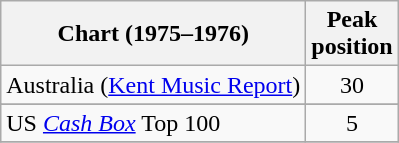<table class="wikitable sortable">
<tr>
<th align="left">Chart (1975–1976)</th>
<th style="text-align:center;">Peak<br>position</th>
</tr>
<tr>
<td>Australia (<a href='#'>Kent Music Report</a>)</td>
<td style="text-align:center;">30</td>
</tr>
<tr>
</tr>
<tr>
</tr>
<tr>
</tr>
<tr>
</tr>
<tr>
</tr>
<tr>
</tr>
<tr>
<td>US <a href='#'><em>Cash Box</em></a> Top 100</td>
<td align="center">5</td>
</tr>
<tr>
</tr>
</table>
